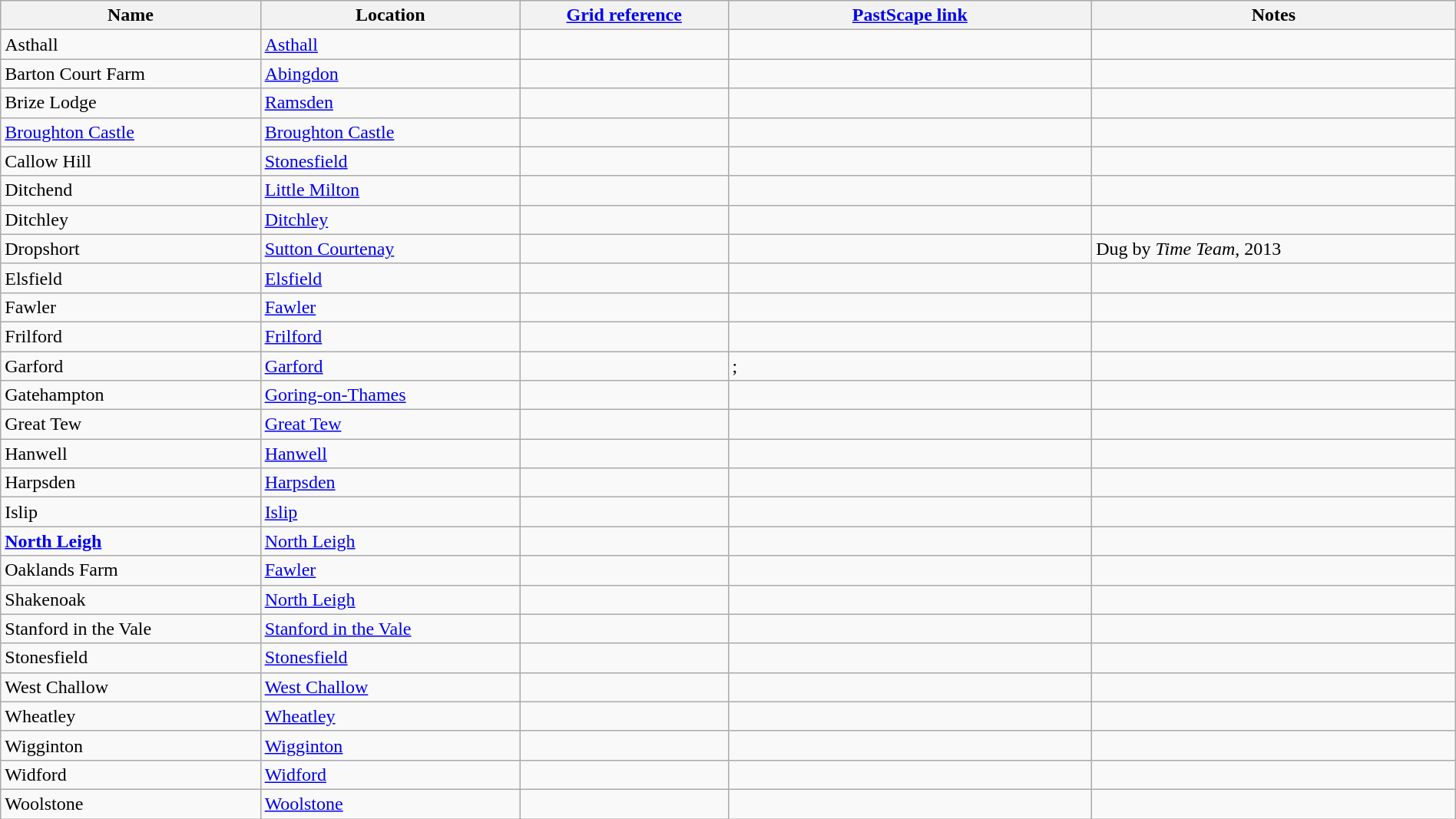<table class="wikitable sortable" border="1" style="width: 100%">
<tr>
<th scope="col">Name</th>
<th scope="col">Location</th>
<th scope="col"><a href='#'>Grid reference</a></th>
<th scope="col" class="unsortable" width="25%"><a href='#'>PastScape link</a></th>
<th scope="col" class="unsortable" width="25%">Notes</th>
</tr>
<tr>
<td>Asthall</td>
<td><a href='#'>Asthall</a></td>
<td></td>
<td></td>
<td></td>
</tr>
<tr>
<td>Barton Court Farm</td>
<td><a href='#'>Abingdon</a></td>
<td></td>
<td></td>
<td></td>
</tr>
<tr>
<td>Brize Lodge</td>
<td><a href='#'>Ramsden</a></td>
<td></td>
<td></td>
<td></td>
</tr>
<tr>
<td><a href='#'>Broughton Castle</a></td>
<td><a href='#'>Broughton Castle</a></td>
<td></td>
<td></td>
<td></td>
</tr>
<tr>
<td>Callow Hill</td>
<td><a href='#'>Stonesfield</a></td>
<td></td>
<td></td>
<td></td>
</tr>
<tr>
<td>Ditchend</td>
<td><a href='#'>Little Milton</a></td>
<td></td>
<td></td>
<td></td>
</tr>
<tr>
<td>Ditchley</td>
<td><a href='#'>Ditchley</a></td>
<td></td>
<td></td>
<td></td>
</tr>
<tr>
<td>Dropshort</td>
<td><a href='#'>Sutton Courtenay</a></td>
<td></td>
<td></td>
<td>Dug by <em>Time Team</em>, 2013</td>
</tr>
<tr>
<td>Elsfield</td>
<td><a href='#'>Elsfield</a></td>
<td></td>
<td></td>
<td></td>
</tr>
<tr>
<td>Fawler</td>
<td><a href='#'>Fawler</a></td>
<td></td>
<td></td>
<td></td>
</tr>
<tr>
<td>Frilford</td>
<td><a href='#'>Frilford</a></td>
<td></td>
<td></td>
<td></td>
</tr>
<tr>
<td>Garford</td>
<td><a href='#'>Garford</a></td>
<td></td>
<td>; </td>
<td></td>
</tr>
<tr>
<td>Gatehampton</td>
<td><a href='#'>Goring-on-Thames</a></td>
<td></td>
<td></td>
<td></td>
</tr>
<tr>
<td>Great Tew</td>
<td><a href='#'>Great Tew</a></td>
<td></td>
<td></td>
<td></td>
</tr>
<tr>
<td>Hanwell</td>
<td><a href='#'>Hanwell</a></td>
<td></td>
<td></td>
<td></td>
</tr>
<tr>
<td>Harpsden</td>
<td><a href='#'>Harpsden</a></td>
<td></td>
<td></td>
<td></td>
</tr>
<tr>
<td>Islip</td>
<td><a href='#'>Islip</a></td>
<td></td>
<td></td>
<td></td>
</tr>
<tr>
<td><strong><a href='#'>North Leigh</a></strong></td>
<td><a href='#'>North Leigh</a></td>
<td></td>
<td></td>
<td></td>
</tr>
<tr>
<td>Oaklands Farm</td>
<td><a href='#'>Fawler</a></td>
<td></td>
<td></td>
<td></td>
</tr>
<tr>
<td>Shakenoak</td>
<td><a href='#'>North Leigh</a></td>
<td></td>
<td></td>
<td></td>
</tr>
<tr>
<td>Stanford in the Vale</td>
<td><a href='#'>Stanford in the Vale</a></td>
<td></td>
<td></td>
<td></td>
</tr>
<tr>
<td>Stonesfield</td>
<td><a href='#'>Stonesfield</a></td>
<td></td>
<td></td>
<td></td>
</tr>
<tr>
<td>West Challow</td>
<td><a href='#'>West Challow</a></td>
<td></td>
<td></td>
<td></td>
</tr>
<tr>
<td>Wheatley</td>
<td><a href='#'>Wheatley</a></td>
<td></td>
<td></td>
<td></td>
</tr>
<tr>
<td>Wigginton</td>
<td><a href='#'>Wigginton</a></td>
<td></td>
<td></td>
<td></td>
</tr>
<tr>
<td>Widford</td>
<td><a href='#'>Widford</a></td>
<td></td>
<td></td>
<td></td>
</tr>
<tr>
<td>Woolstone</td>
<td><a href='#'>Woolstone</a></td>
<td></td>
<td></td>
<td></td>
</tr>
</table>
